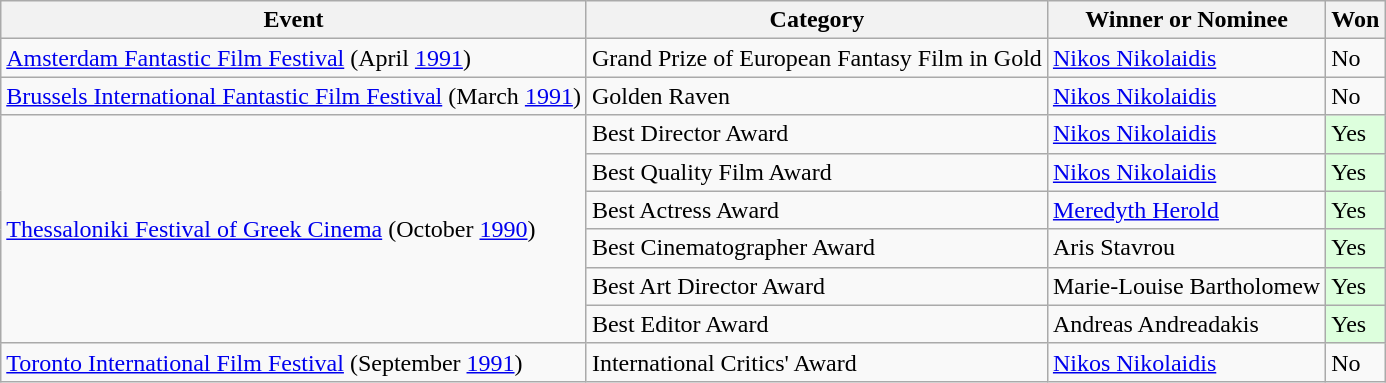<table class="wikitable">
<tr>
<th>Event</th>
<th>Category</th>
<th>Winner or Nominee</th>
<th>Won</th>
</tr>
<tr>
<td><a href='#'>Amsterdam Fantastic Film Festival</a> (April <a href='#'>1991</a>)</td>
<td>Grand Prize of European Fantasy Film in Gold</td>
<td><a href='#'>Nikos Nikolaidis</a></td>
<td>No</td>
</tr>
<tr>
<td><a href='#'>Brussels International Fantastic Film Festival</a> (March <a href='#'>1991</a>)</td>
<td>Golden Raven</td>
<td><a href='#'>Nikos Nikolaidis</a></td>
<td>No</td>
</tr>
<tr>
<td rowspan="6"><a href='#'>Thessaloniki Festival of Greek Cinema</a> (October <a href='#'>1990</a>)</td>
<td>Best Director Award</td>
<td><a href='#'>Nikos Nikolaidis</a></td>
<td style="background:#dfd;">Yes</td>
</tr>
<tr>
<td>Best Quality Film Award</td>
<td><a href='#'>Nikos Nikolaidis</a></td>
<td style="background:#dfd;">Yes</td>
</tr>
<tr>
<td>Best Actress Award</td>
<td><a href='#'>Meredyth Herold</a></td>
<td style="background:#dfd;">Yes</td>
</tr>
<tr>
<td>Best Cinematographer Award</td>
<td>Aris Stavrou</td>
<td style="background:#dfd;">Yes</td>
</tr>
<tr>
<td>Best Art Director Award</td>
<td>Marie-Louise Bartholomew</td>
<td style="background:#dfd;">Yes</td>
</tr>
<tr>
<td>Best Editor Award</td>
<td>Andreas Andreadakis</td>
<td style="background:#dfd;">Yes</td>
</tr>
<tr>
<td><a href='#'>Toronto International Film Festival</a> (September <a href='#'>1991</a>)</td>
<td>International Critics' Award</td>
<td><a href='#'>Nikos Nikolaidis</a></td>
<td>No</td>
</tr>
</table>
